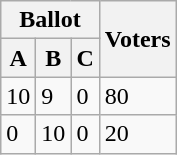<table class="wikitable">
<tr>
<th colspan=3>Ballot</th>
<th rowspan=2>Voters</th>
</tr>
<tr>
<th>A</th>
<th>B</th>
<th>C</th>
</tr>
<tr>
<td>10</td>
<td>9</td>
<td>0</td>
<td>80</td>
</tr>
<tr>
<td>0</td>
<td>10</td>
<td>0</td>
<td>20</td>
</tr>
</table>
